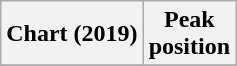<table class="wikitable plainrowheaders">
<tr>
<th scope="col">Chart (2019)</th>
<th scope="col">Peak<br>position</th>
</tr>
<tr>
</tr>
</table>
